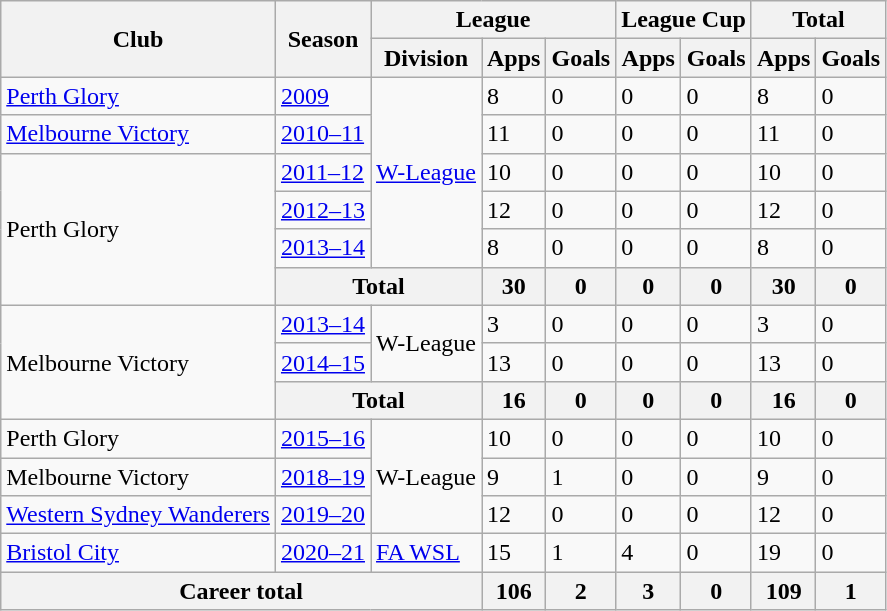<table class="wikitable">
<tr>
<th rowspan="2">Club</th>
<th rowspan="2">Season</th>
<th colspan="3">League</th>
<th colspan="2">League Cup</th>
<th colspan="2">Total</th>
</tr>
<tr>
<th>Division</th>
<th>Apps</th>
<th>Goals</th>
<th>Apps</th>
<th>Goals</th>
<th>Apps</th>
<th>Goals</th>
</tr>
<tr>
<td><a href='#'>Perth Glory</a></td>
<td><a href='#'>2009</a></td>
<td rowspan="5"><a href='#'>W-League</a></td>
<td>8</td>
<td>0</td>
<td>0</td>
<td>0</td>
<td>8</td>
<td>0</td>
</tr>
<tr>
<td><a href='#'>Melbourne Victory</a></td>
<td><a href='#'>2010–11</a></td>
<td>11</td>
<td>0</td>
<td>0</td>
<td>0</td>
<td>11</td>
<td>0</td>
</tr>
<tr>
<td rowspan="4">Perth Glory</td>
<td><a href='#'>2011–12</a></td>
<td>10</td>
<td>0</td>
<td>0</td>
<td>0</td>
<td>10</td>
<td>0</td>
</tr>
<tr>
<td><a href='#'>2012–13</a></td>
<td>12</td>
<td>0</td>
<td>0</td>
<td>0</td>
<td>12</td>
<td>0</td>
</tr>
<tr>
<td><a href='#'>2013–14</a></td>
<td>8</td>
<td>0</td>
<td>0</td>
<td>0</td>
<td>8</td>
<td>0</td>
</tr>
<tr>
<th colspan="2">Total</th>
<th>30</th>
<th>0</th>
<th>0</th>
<th>0</th>
<th>30</th>
<th>0</th>
</tr>
<tr>
<td rowspan="3">Melbourne Victory</td>
<td><a href='#'>2013–14</a></td>
<td rowspan="2">W-League</td>
<td>3</td>
<td>0</td>
<td>0</td>
<td>0</td>
<td>3</td>
<td>0</td>
</tr>
<tr>
<td><a href='#'>2014–15</a></td>
<td>13</td>
<td>0</td>
<td>0</td>
<td>0</td>
<td>13</td>
<td>0</td>
</tr>
<tr>
<th colspan="2">Total</th>
<th>16</th>
<th>0</th>
<th>0</th>
<th>0</th>
<th>16</th>
<th>0</th>
</tr>
<tr>
<td>Perth Glory</td>
<td><a href='#'>2015–16</a></td>
<td rowspan="3">W-League</td>
<td>10</td>
<td>0</td>
<td>0</td>
<td>0</td>
<td>10</td>
<td>0</td>
</tr>
<tr>
<td>Melbourne Victory</td>
<td><a href='#'>2018–19</a></td>
<td>9</td>
<td>1</td>
<td>0</td>
<td>0</td>
<td>9</td>
<td>0</td>
</tr>
<tr>
<td><a href='#'>Western Sydney Wanderers</a></td>
<td><a href='#'>2019–20</a></td>
<td>12</td>
<td>0</td>
<td>0</td>
<td>0</td>
<td>12</td>
<td>0</td>
</tr>
<tr>
<td><a href='#'>Bristol City</a></td>
<td><a href='#'>2020–21</a></td>
<td><a href='#'>FA WSL</a></td>
<td>15</td>
<td>1</td>
<td>4</td>
<td>0</td>
<td>19</td>
<td>0</td>
</tr>
<tr>
<th colspan="3">Career total</th>
<th>106</th>
<th>2</th>
<th>3</th>
<th>0</th>
<th>109</th>
<th>1</th>
</tr>
</table>
